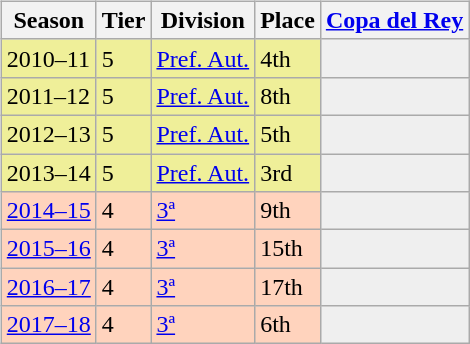<table>
<tr>
<td valign="top" width=0%><br><table class="wikitable">
<tr style="background:#f0f6fa;">
<th>Season</th>
<th>Tier</th>
<th>Division</th>
<th>Place</th>
<th><a href='#'>Copa del Rey</a></th>
</tr>
<tr>
<td style="background:#EFEF99;">2010–11</td>
<td style="background:#EFEF99;">5</td>
<td style="background:#EFEF99;"><a href='#'>Pref. Aut.</a></td>
<td style="background:#EFEF99;">4th</td>
<td style="background:#efefef;"></td>
</tr>
<tr>
<td style="background:#EFEF99;">2011–12</td>
<td style="background:#EFEF99;">5</td>
<td style="background:#EFEF99;"><a href='#'>Pref. Aut.</a></td>
<td style="background:#EFEF99;">8th</td>
<td style="background:#efefef;"></td>
</tr>
<tr>
<td style="background:#EFEF99;">2012–13</td>
<td style="background:#EFEF99;">5</td>
<td style="background:#EFEF99;"><a href='#'>Pref. Aut.</a></td>
<td style="background:#EFEF99;">5th</td>
<td style="background:#efefef;"></td>
</tr>
<tr>
<td style="background:#EFEF99;">2013–14</td>
<td style="background:#EFEF99;">5</td>
<td style="background:#EFEF99;"><a href='#'>Pref. Aut.</a></td>
<td style="background:#EFEF99;">3rd</td>
<td style="background:#efefef;"></td>
</tr>
<tr>
<td style="background:#FFD3BD;"><a href='#'>2014–15</a></td>
<td style="background:#FFD3BD;">4</td>
<td style="background:#FFD3BD;"><a href='#'>3ª</a></td>
<td style="background:#FFD3BD;">9th</td>
<td style="background:#efefef;"></td>
</tr>
<tr>
<td style="background:#FFD3BD;"><a href='#'>2015–16</a></td>
<td style="background:#FFD3BD;">4</td>
<td style="background:#FFD3BD;"><a href='#'>3ª</a></td>
<td style="background:#FFD3BD;">15th</td>
<td style="background:#efefef;"></td>
</tr>
<tr>
<td style="background:#FFD3BD;"><a href='#'>2016–17</a></td>
<td style="background:#FFD3BD;">4</td>
<td style="background:#FFD3BD;"><a href='#'>3ª</a></td>
<td style="background:#FFD3BD;">17th</td>
<td style="background:#efefef;"></td>
</tr>
<tr>
<td style="background:#FFD3BD;"><a href='#'>2017–18</a></td>
<td style="background:#FFD3BD;">4</td>
<td style="background:#FFD3BD;"><a href='#'>3ª</a></td>
<td style="background:#FFD3BD;">6th</td>
<td style="background:#efefef;"></td>
</tr>
</table>
</td>
</tr>
</table>
